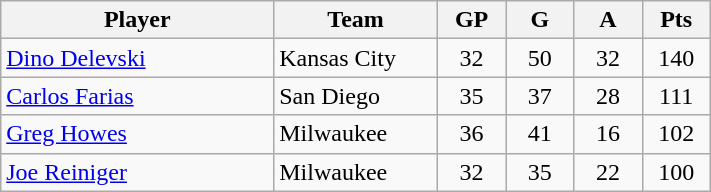<table class="wikitable">
<tr>
<th width="30%">Player</th>
<th width="18%">Team</th>
<th width="7.5%">GP</th>
<th width="7.5%">G</th>
<th width="7.5%">A</th>
<th width="7.5%">Pts</th>
</tr>
<tr align=center>
<td align=left><a href='#'>Dino Delevski</a></td>
<td align=left>Kansas City</td>
<td>32</td>
<td>50</td>
<td>32</td>
<td>140</td>
</tr>
<tr align=center>
<td align=left><a href='#'>Carlos Farias</a></td>
<td align=left>San Diego</td>
<td>35</td>
<td>37</td>
<td>28</td>
<td>111</td>
</tr>
<tr align=center>
<td align=left><a href='#'>Greg Howes</a></td>
<td align=left>Milwaukee</td>
<td>36</td>
<td>41</td>
<td>16</td>
<td>102</td>
</tr>
<tr align=center>
<td align=left><a href='#'>Joe Reiniger</a></td>
<td align=left>Milwaukee</td>
<td>32</td>
<td>35</td>
<td>22</td>
<td>100</td>
</tr>
</table>
